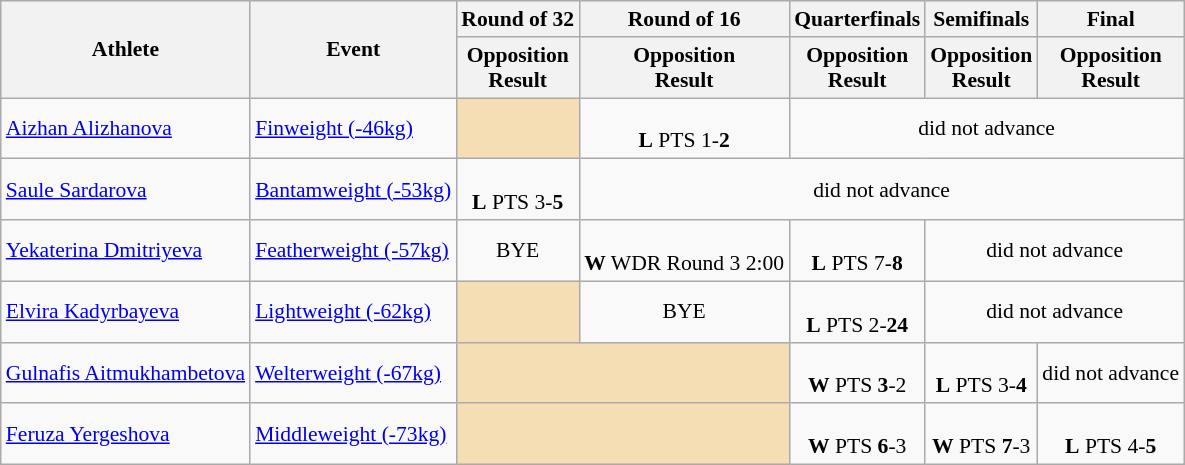<table class="wikitable" style="font-size:90%">
<tr>
<th rowspan=2>Athlete</th>
<th rowspan=2>Event</th>
<th>Round of 32</th>
<th>Round of 16</th>
<th>Quarterfinals</th>
<th>Semifinals</th>
<th>Final</th>
</tr>
<tr>
<th>Opposition<br>Result</th>
<th>Opposition<br>Result</th>
<th>Opposition<br>Result</th>
<th>Opposition<br>Result</th>
<th>Opposition<br>Result</th>
</tr>
<tr>
<td><a href='#'>Aizhan Alizhanova</a></td>
<td><a href='#'>Finweight (-46kg)</a></td>
<td align=center bgcolor=wheat></td>
<td align=center><br><strong>L</strong> PTS 1-<strong>2</strong></td>
<td align=center colspan="7">did not advance</td>
</tr>
<tr>
<td><a href='#'>Saule Sardarova</a></td>
<td><a href='#'>Bantamweight (-53kg)</a></td>
<td align=center><br><strong>L</strong> PTS 3-<strong>5</strong></td>
<td align=center colspan="7">did not advance</td>
</tr>
<tr>
<td><a href='#'>Yekaterina Dmitriyeva</a></td>
<td><a href='#'>Featherweight (-57kg)</a></td>
<td align=center>BYE</td>
<td align=center><br><strong>W</strong> WDR Round 3 2:00</td>
<td align=center><br><strong>L</strong> PTS 7-<strong>8</strong></td>
<td align=center colspan="7">did not advance</td>
</tr>
<tr>
<td><a href='#'>Elvira Kadyrbayeva</a></td>
<td><a href='#'>Lightweight (-62kg)</a></td>
<td align=center bgcolor=wheat></td>
<td align=center>BYE</td>
<td align=center><br><strong>L</strong> PTS 2-<strong>24</strong></td>
<td align=center colspan="7">did not advance</td>
</tr>
<tr>
<td><a href='#'>Gulnafis Aitmukhambetova</a></td>
<td><a href='#'>Welterweight (-67kg)</a></td>
<td align=center bgcolor=wheat colspan=2></td>
<td align=center><br><strong>W</strong> PTS <strong>3</strong>-2</td>
<td align=center><br><strong>L</strong> PTS 3-<strong>4</strong><br></td>
<td align=center colspan="7">did not advance</td>
</tr>
<tr>
<td><a href='#'>Feruza Yergeshova</a></td>
<td><a href='#'>Middleweight (-73kg)</a></td>
<td align=center bgcolor=wheat colspan=2></td>
<td align=center><br><strong>W</strong> PTS <strong>6</strong>-3</td>
<td align=center><br><strong>W</strong> PTS <strong>7</strong>-3</td>
<td align=center><br><strong>L</strong> PTS 4-<strong>5</strong><br></td>
</tr>
</table>
